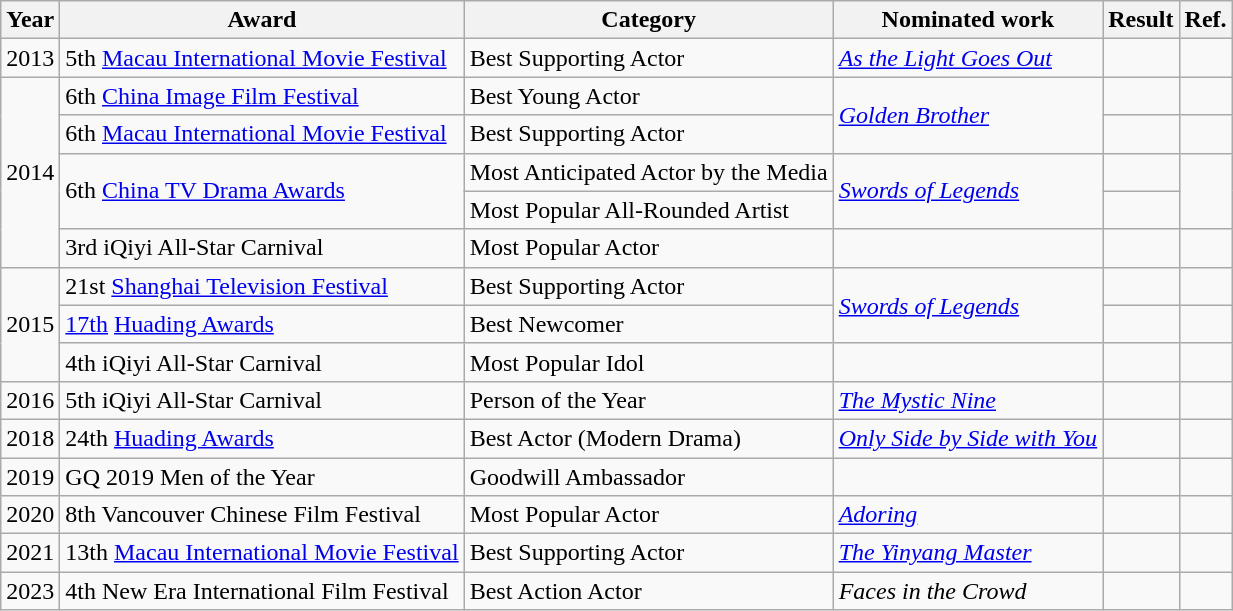<table class="wikitable">
<tr>
<th>Year</th>
<th>Award</th>
<th>Category</th>
<th>Nominated work</th>
<th>Result</th>
<th>Ref.</th>
</tr>
<tr>
<td>2013</td>
<td>5th <a href='#'>Macau International Movie Festival</a></td>
<td>Best Supporting Actor</td>
<td><em><a href='#'>As the Light Goes Out</a></em></td>
<td></td>
<td></td>
</tr>
<tr>
<td rowspan=5>2014</td>
<td>6th <a href='#'>China Image Film Festival</a></td>
<td>Best Young Actor</td>
<td rowspan=2><em><a href='#'>Golden Brother</a></em></td>
<td></td>
<td></td>
</tr>
<tr>
<td>6th <a href='#'>Macau International Movie Festival</a></td>
<td>Best Supporting Actor</td>
<td></td>
<td></td>
</tr>
<tr>
<td rowspan=2>6th <a href='#'>China TV Drama Awards</a></td>
<td>Most Anticipated Actor by the Media</td>
<td rowspan=2><em><a href='#'>Swords of Legends</a></em></td>
<td></td>
<td rowspan=2></td>
</tr>
<tr>
<td>Most Popular All-Rounded Artist</td>
<td></td>
</tr>
<tr>
<td>3rd iQiyi All-Star Carnival</td>
<td>Most Popular Actor</td>
<td></td>
<td></td>
<td></td>
</tr>
<tr>
<td rowspan=3>2015</td>
<td>21st <a href='#'>Shanghai Television Festival</a></td>
<td>Best Supporting Actor</td>
<td rowspan=2><em><a href='#'>Swords of Legends</a></em></td>
<td></td>
<td></td>
</tr>
<tr>
<td><a href='#'>17th</a> <a href='#'>Huading Awards</a></td>
<td>Best Newcomer</td>
<td></td>
<td></td>
</tr>
<tr>
<td>4th iQiyi All-Star Carnival</td>
<td>Most Popular Idol</td>
<td></td>
<td></td>
<td></td>
</tr>
<tr>
<td rowspan=1>2016</td>
<td>5th iQiyi All-Star Carnival</td>
<td>Person of the Year</td>
<td><em><a href='#'>The Mystic Nine</a></em></td>
<td></td>
<td></td>
</tr>
<tr>
<td>2018</td>
<td>24th <a href='#'>Huading Awards</a></td>
<td>Best Actor (Modern Drama)</td>
<td><em><a href='#'>Only Side by Side with You</a></em></td>
<td></td>
<td></td>
</tr>
<tr>
<td>2019</td>
<td>GQ 2019 Men of the Year</td>
<td>Goodwill Ambassador</td>
<td></td>
<td></td>
<td></td>
</tr>
<tr>
<td>2020</td>
<td>8th Vancouver Chinese Film Festival</td>
<td>Most Popular Actor</td>
<td><em><a href='#'>Adoring</a></em></td>
<td></td>
<td></td>
</tr>
<tr>
<td>2021</td>
<td>13th <a href='#'>Macau International Movie Festival</a></td>
<td>Best Supporting Actor</td>
<td><em><a href='#'>The Yinyang Master</a></em></td>
<td></td>
<td></td>
</tr>
<tr>
<td>2023</td>
<td>4th New Era International Film Festival</td>
<td>Best Action Actor</td>
<td><em>Faces in the Crowd</em></td>
<td></td>
<td></td>
</tr>
</table>
